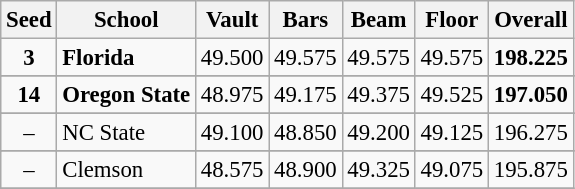<table class="wikitable" style="white-space:nowrap; font-size:95%; text-align:center">
<tr>
<th>Seed</th>
<th>School</th>
<th>Vault</th>
<th>Bars</th>
<th>Beam</th>
<th>Floor</th>
<th>Overall</th>
</tr>
<tr>
<td><strong>3</strong></td>
<td align=left><strong> Florida</strong></td>
<td>49.500</td>
<td>49.575</td>
<td>49.575</td>
<td>49.575</td>
<td><strong>198.225</strong></td>
</tr>
<tr>
</tr>
<tr>
<td><strong>14</strong></td>
<td align=left><strong> Oregon State</strong></td>
<td>48.975</td>
<td>49.175</td>
<td>49.375</td>
<td>49.525</td>
<td><strong>197.050</strong></td>
</tr>
<tr>
</tr>
<tr>
<td>–</td>
<td align=left>NC State</td>
<td>49.100</td>
<td>48.850</td>
<td>49.200</td>
<td>49.125</td>
<td>196.275</td>
</tr>
<tr>
</tr>
<tr>
<td>–</td>
<td align=left>Clemson</td>
<td>48.575</td>
<td>48.900</td>
<td>49.325</td>
<td>49.075</td>
<td>195.875</td>
</tr>
<tr>
</tr>
</table>
